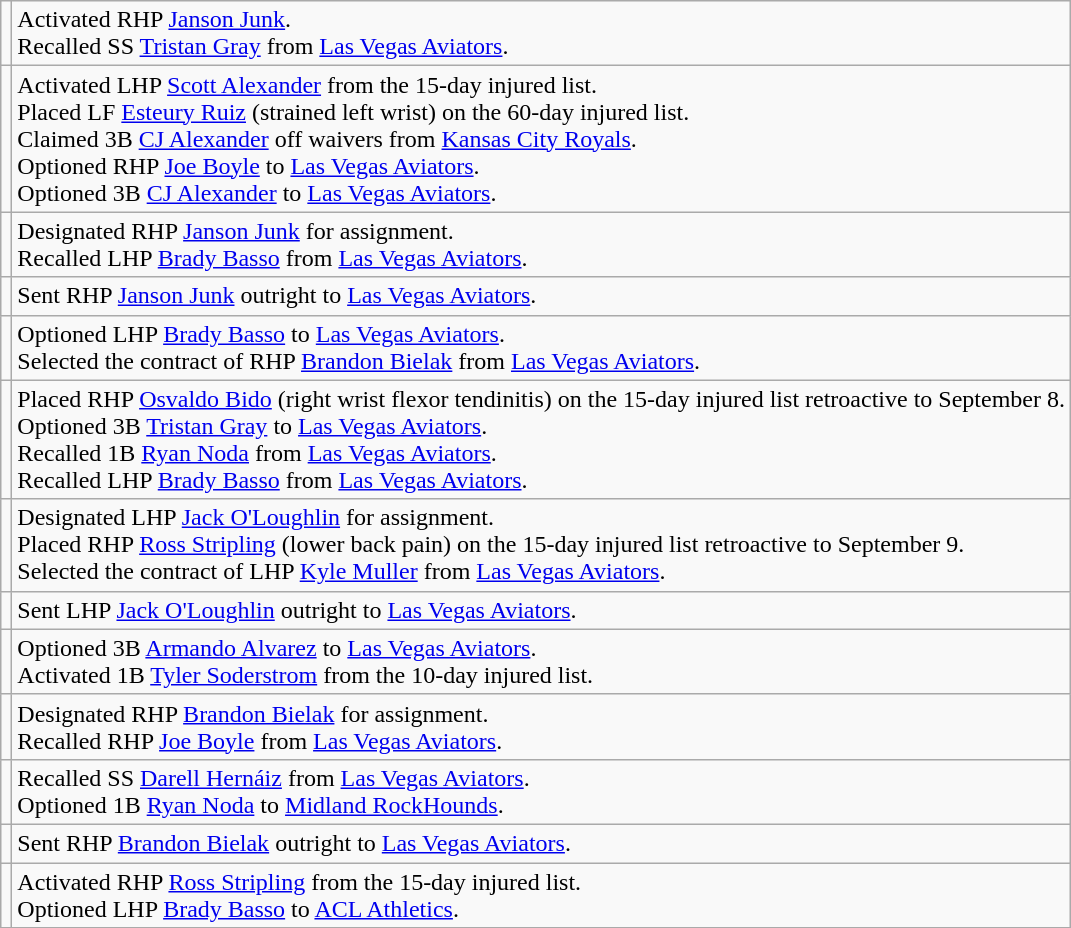<table class="wikitable">
<tr>
<td></td>
<td>Activated RHP <a href='#'>Janson Junk</a>. <br> Recalled SS <a href='#'>Tristan Gray</a> from <a href='#'>Las Vegas Aviators</a>.</td>
</tr>
<tr>
<td></td>
<td>Activated LHP <a href='#'>Scott Alexander</a> from the 15-day injured list. <br> Placed LF <a href='#'>Esteury Ruiz</a> (strained left wrist) on the 60-day injured list. <br> Claimed 3B <a href='#'>CJ Alexander</a> off waivers from <a href='#'>Kansas City Royals</a>. <br> Optioned RHP <a href='#'>Joe Boyle</a> to <a href='#'>Las Vegas Aviators</a>. <br> Optioned 3B <a href='#'>CJ Alexander</a> to <a href='#'>Las Vegas Aviators</a>.</td>
</tr>
<tr>
<td></td>
<td>Designated RHP <a href='#'>Janson Junk</a> for assignment. <br> Recalled LHP <a href='#'>Brady Basso</a> from <a href='#'>Las Vegas Aviators</a>.</td>
</tr>
<tr>
<td></td>
<td>Sent RHP <a href='#'>Janson Junk</a> outright to <a href='#'>Las Vegas Aviators</a>.</td>
</tr>
<tr>
<td></td>
<td>Optioned LHP <a href='#'>Brady Basso</a> to <a href='#'>Las Vegas Aviators</a>. <br> Selected the contract of RHP <a href='#'>Brandon Bielak</a> from <a href='#'>Las Vegas Aviators</a>.</td>
</tr>
<tr>
<td></td>
<td>Placed RHP <a href='#'>Osvaldo Bido</a> (right wrist flexor tendinitis) on the 15-day injured list retroactive to September 8. <br> Optioned 3B <a href='#'>Tristan Gray</a> to <a href='#'>Las Vegas Aviators</a>. <br> Recalled 1B <a href='#'>Ryan Noda</a> from <a href='#'>Las Vegas Aviators</a>. <br> Recalled LHP <a href='#'>Brady Basso</a> from <a href='#'>Las Vegas Aviators</a>.</td>
</tr>
<tr>
<td></td>
<td>Designated LHP <a href='#'>Jack O'Loughlin</a> for assignment. <br> Placed RHP <a href='#'>Ross Stripling</a> (lower back pain) on the 15-day injured list retroactive to September 9. <br> Selected the contract of LHP <a href='#'>Kyle Muller</a> from <a href='#'>Las Vegas Aviators</a>.</td>
</tr>
<tr>
<td></td>
<td>Sent LHP <a href='#'>Jack O'Loughlin</a> outright to <a href='#'>Las Vegas Aviators</a>.</td>
</tr>
<tr>
<td></td>
<td>Optioned 3B <a href='#'>Armando Alvarez</a> to <a href='#'>Las Vegas Aviators</a>. <br> Activated 1B <a href='#'>Tyler Soderstrom</a> from the 10-day injured list.</td>
</tr>
<tr>
<td></td>
<td>Designated RHP <a href='#'>Brandon Bielak</a> for assignment. <br> Recalled RHP <a href='#'>Joe Boyle</a> from <a href='#'>Las Vegas Aviators</a>.</td>
</tr>
<tr>
<td></td>
<td>Recalled SS <a href='#'>Darell Hernáiz</a> from <a href='#'>Las Vegas Aviators</a>. <br> Optioned 1B <a href='#'>Ryan Noda</a> to <a href='#'>Midland RockHounds</a>.</td>
</tr>
<tr>
<td></td>
<td>Sent RHP <a href='#'>Brandon Bielak</a> outright to <a href='#'>Las Vegas Aviators</a>.</td>
</tr>
<tr>
<td></td>
<td>Activated RHP <a href='#'>Ross Stripling</a> from the 15-day injured list. <br> Optioned LHP <a href='#'>Brady Basso</a> to <a href='#'>ACL Athletics</a>.</td>
</tr>
</table>
